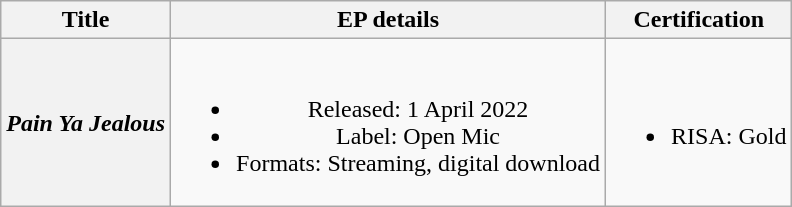<table class="wikitable" style="text-align:center;">
<tr>
<th scope="col">Title</th>
<th scope="col">EP details</th>
<th scope="col">Certification</th>
</tr>
<tr>
<th scope="row"><em>Pain Ya Jealous</em></th>
<td><br><ul><li>Released: 1 April 2022</li><li>Label: Open Mic</li><li>Formats: Streaming, digital download</li></ul></td>
<td><br><ul><li>RISA: Gold</li></ul></td>
</tr>
</table>
